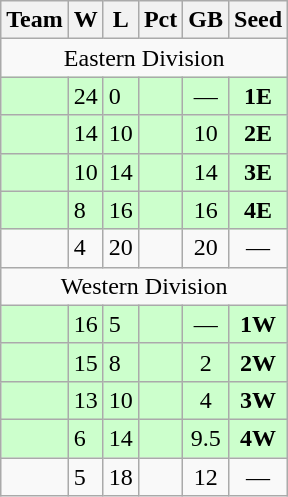<table class=wikitable>
<tr>
<th>Team</th>
<th>W</th>
<th>L</th>
<th>Pct</th>
<th>GB</th>
<th>Seed</th>
</tr>
<tr>
<td colspan=6 style="text-align:center;">Eastern Division</td>
</tr>
<tr bgcolor=ccffcc>
<td></td>
<td>24</td>
<td>0</td>
<td></td>
<td style="text-align:center;">—</td>
<td style="text-align:center;"><strong>1E</strong></td>
</tr>
<tr bgcolor=ccffcc>
<td></td>
<td>14</td>
<td>10</td>
<td></td>
<td style="text-align:center;">10</td>
<td style="text-align:center;"><strong>2E</strong></td>
</tr>
<tr bgcolor=ccffcc>
<td></td>
<td>10</td>
<td>14</td>
<td></td>
<td style="text-align:center;">14</td>
<td style="text-align:center;"><strong>3E</strong></td>
</tr>
<tr bgcolor=ccffcc>
<td></td>
<td>8</td>
<td>16</td>
<td></td>
<td style="text-align:center;">16</td>
<td style="text-align:center;"><strong>4E</strong></td>
</tr>
<tr>
<td></td>
<td>4</td>
<td>20</td>
<td></td>
<td style="text-align:center;">20</td>
<td style="text-align:center;">—</td>
</tr>
<tr>
<td colspan=6 style="text-align:center;">Western Division</td>
</tr>
<tr bgcolor=ccffcc>
<td></td>
<td>16</td>
<td>5</td>
<td></td>
<td style="text-align:center;">—</td>
<td style="text-align:center;"><strong>1W</strong></td>
</tr>
<tr bgcolor=ccffcc>
<td></td>
<td>15</td>
<td>8</td>
<td></td>
<td style="text-align:center;">2</td>
<td style="text-align:center;"><strong>2W</strong></td>
</tr>
<tr bgcolor=ccffcc>
<td></td>
<td>13</td>
<td>10</td>
<td></td>
<td style="text-align:center;">4</td>
<td style="text-align:center;"><strong>3W</strong></td>
</tr>
<tr bgcolor=ccffcc>
<td></td>
<td>6</td>
<td>14</td>
<td></td>
<td style="text-align:center;">9.5</td>
<td style="text-align:center;"><strong>4W</strong></td>
</tr>
<tr>
<td></td>
<td>5</td>
<td>18</td>
<td></td>
<td style="text-align:center;">12</td>
<td style="text-align:center;">—</td>
</tr>
</table>
